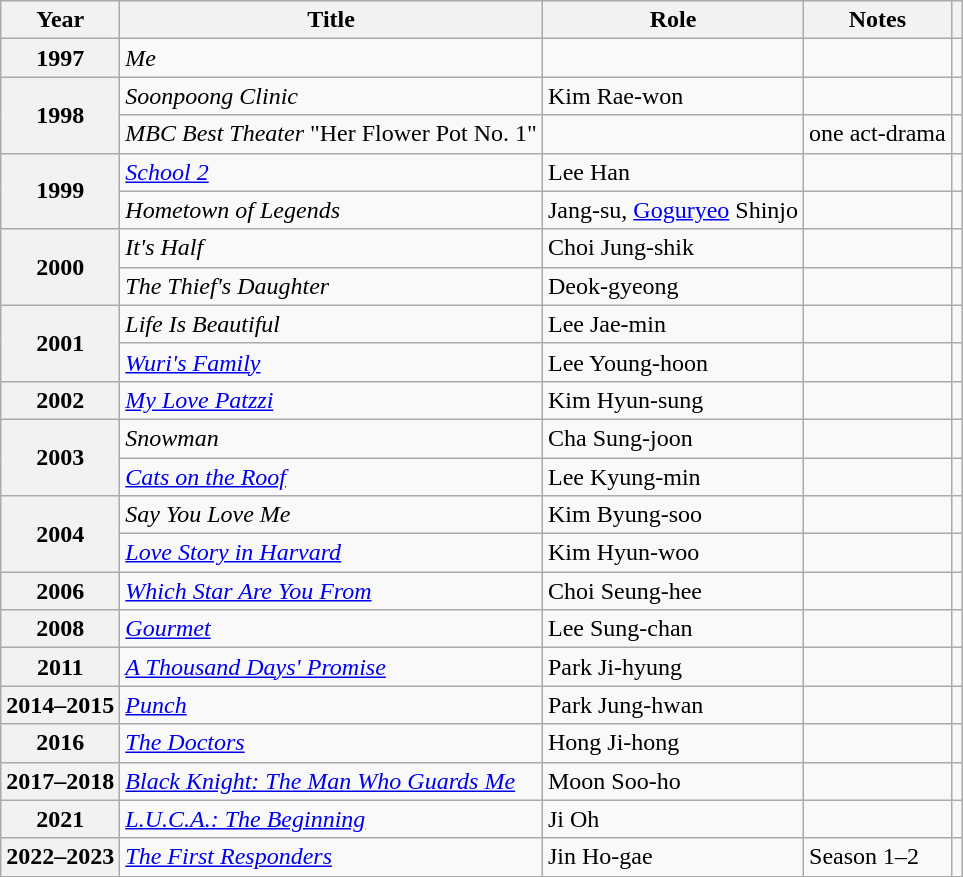<table class="wikitable sortable plainrowheaders">
<tr>
<th>Year</th>
<th>Title</th>
<th>Role</th>
<th scope="col" class="unsortable">Notes</th>
<th scope="col" class="unsortable"></th>
</tr>
<tr>
<th scope="row">1997</th>
<td><em>Me</em> </td>
<td></td>
<td></td>
<td></td>
</tr>
<tr>
<th scope="row" rowspan=2>1998</th>
<td><em>Soonpoong Clinic</em></td>
<td>Kim Rae-won</td>
<td></td>
<td></td>
</tr>
<tr>
<td><em>MBC Best Theater</em> "Her Flower Pot No. 1"</td>
<td></td>
<td>one act-drama</td>
<td></td>
</tr>
<tr>
<th scope="row" rowspan=2>1999</th>
<td><em><a href='#'>School 2</a></em></td>
<td>Lee Han</td>
<td></td>
<td></td>
</tr>
<tr>
<td><em>Hometown of Legends</em></td>
<td>Jang-su, <a href='#'>Goguryeo</a> Shinjo</td>
<td></td>
<td style="text-align:center"></td>
</tr>
<tr>
<th scope="row" rowspan=2>2000</th>
<td><em>It's Half</em></td>
<td>Choi Jung-shik</td>
<td></td>
<td></td>
</tr>
<tr>
<td><em>The Thief's Daughter</em></td>
<td>Deok-gyeong</td>
<td></td>
<td style="text-align:center"></td>
</tr>
<tr>
<th scope="row" rowspan=2>2001</th>
<td><em>Life Is Beautiful</em></td>
<td>Lee Jae-min</td>
<td></td>
<td style="text-align:center"></td>
</tr>
<tr>
<td><em><a href='#'>Wuri's Family</a></em></td>
<td>Lee Young-hoon</td>
<td></td>
<td style="text-align:center"></td>
</tr>
<tr>
<th scope="row">2002</th>
<td><em><a href='#'>My Love Patzzi</a></em></td>
<td>Kim Hyun-sung</td>
<td></td>
<td></td>
</tr>
<tr>
<th scope="row" rowspan=2>2003</th>
<td><em>Snowman</em></td>
<td>Cha Sung-joon</td>
<td></td>
<td></td>
</tr>
<tr>
<td><em><a href='#'>Cats on the Roof</a></em></td>
<td>Lee Kyung-min</td>
<td></td>
<td></td>
</tr>
<tr>
<th scope="row" rowspan=2>2004</th>
<td><em>Say You Love Me</em></td>
<td>Kim Byung-soo</td>
<td></td>
<td style="text-align:center"></td>
</tr>
<tr>
<td><em><a href='#'>Love Story in Harvard</a></em></td>
<td>Kim Hyun-woo</td>
<td></td>
<td></td>
</tr>
<tr>
<th scope="row">2006</th>
<td><em><a href='#'>Which Star Are You From</a></em></td>
<td>Choi Seung-hee</td>
<td></td>
<td></td>
</tr>
<tr>
<th scope="row">2008</th>
<td><em><a href='#'>Gourmet</a></em></td>
<td>Lee Sung-chan</td>
<td></td>
<td></td>
</tr>
<tr>
<th scope="row">2011</th>
<td><em><a href='#'>A Thousand Days' Promise</a></em></td>
<td>Park Ji-hyung</td>
<td></td>
<td></td>
</tr>
<tr>
<th scope="row">2014–2015</th>
<td><em><a href='#'>Punch</a></em></td>
<td>Park Jung-hwan</td>
<td></td>
<td></td>
</tr>
<tr>
<th scope="row">2016</th>
<td><em><a href='#'>The Doctors</a></em></td>
<td>Hong Ji-hong</td>
<td></td>
<td></td>
</tr>
<tr>
<th scope="row">2017–2018</th>
<td><em><a href='#'>Black Knight: The Man Who Guards Me</a></em></td>
<td>Moon Soo-ho</td>
<td></td>
<td></td>
</tr>
<tr>
<th scope="row">2021</th>
<td><em><a href='#'>L.U.C.A.: The Beginning</a></em></td>
<td>Ji Oh</td>
<td></td>
<td></td>
</tr>
<tr>
<th scope="row">2022–2023</th>
<td><em><a href='#'>The First Responders</a></em></td>
<td>Jin Ho-gae</td>
<td>Season 1–2</td>
<td style="text-align:center"></td>
</tr>
</table>
